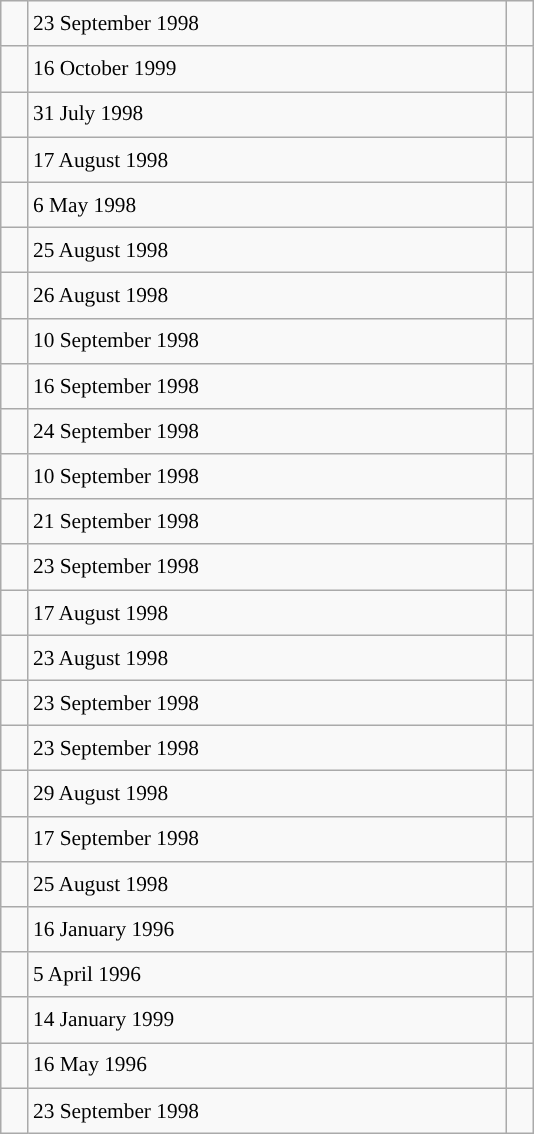<table class="wikitable" style="font-size: 89%; float: left; width: 25em; margin-right: 1em; line-height: 1.65em !important; height: 675px;">
<tr>
<td></td>
<td>23 September 1998</td>
<td></td>
</tr>
<tr>
<td></td>
<td>16 October 1999</td>
<td></td>
</tr>
<tr>
<td></td>
<td>31 July 1998</td>
<td></td>
</tr>
<tr>
<td></td>
<td>17 August 1998</td>
<td></td>
</tr>
<tr>
<td></td>
<td>6 May 1998</td>
<td></td>
</tr>
<tr>
<td></td>
<td>25 August 1998</td>
<td></td>
</tr>
<tr>
<td></td>
<td>26 August 1998</td>
<td></td>
</tr>
<tr>
<td></td>
<td>10 September 1998</td>
<td></td>
</tr>
<tr>
<td></td>
<td>16 September 1998</td>
<td></td>
</tr>
<tr>
<td></td>
<td>24 September 1998</td>
<td></td>
</tr>
<tr>
<td></td>
<td>10 September 1998</td>
<td></td>
</tr>
<tr>
<td></td>
<td>21 September 1998</td>
<td></td>
</tr>
<tr>
<td></td>
<td>23 September 1998</td>
<td></td>
</tr>
<tr>
<td></td>
<td>17 August 1998</td>
<td></td>
</tr>
<tr>
<td></td>
<td>23 August 1998</td>
<td></td>
</tr>
<tr>
<td></td>
<td>23 September 1998</td>
<td></td>
</tr>
<tr>
<td></td>
<td>23 September 1998</td>
<td></td>
</tr>
<tr>
<td></td>
<td>29 August 1998</td>
<td></td>
</tr>
<tr>
<td></td>
<td>17 September 1998</td>
<td></td>
</tr>
<tr>
<td></td>
<td>25 August 1998</td>
<td></td>
</tr>
<tr>
<td></td>
<td>16 January 1996</td>
<td></td>
</tr>
<tr>
<td></td>
<td>5 April 1996</td>
<td></td>
</tr>
<tr>
<td></td>
<td>14 January 1999</td>
<td></td>
</tr>
<tr>
<td></td>
<td>16 May 1996</td>
<td></td>
</tr>
<tr>
<td></td>
<td>23 September 1998</td>
<td></td>
</tr>
</table>
